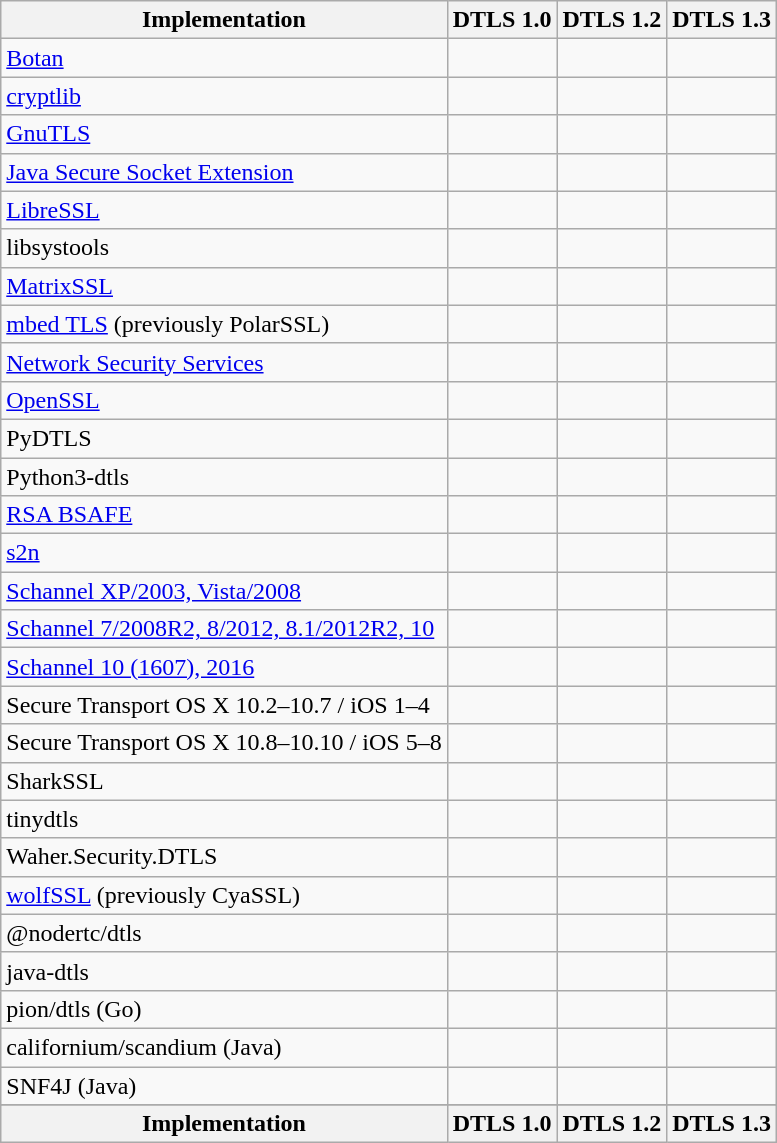<table class="wikitable sortable" style="text-align: left;">
<tr>
<th>Implementation</th>
<th>DTLS 1.0</th>
<th>DTLS 1.2</th>
<th>DTLS 1.3</th>
</tr>
<tr>
<td><a href='#'>Botan</a></td>
<td></td>
<td></td>
<td></td>
</tr>
<tr>
<td><a href='#'>cryptlib</a></td>
<td></td>
<td></td>
<td></td>
</tr>
<tr>
<td><a href='#'>GnuTLS</a></td>
<td></td>
<td></td>
<td></td>
</tr>
<tr>
<td><a href='#'>Java Secure Socket Extension</a></td>
<td></td>
<td></td>
<td></td>
</tr>
<tr>
<td><a href='#'>LibreSSL</a></td>
<td></td>
<td></td>
<td></td>
</tr>
<tr>
<td>libsystools</td>
<td></td>
<td></td>
<td></td>
</tr>
<tr>
<td><a href='#'>MatrixSSL</a></td>
<td></td>
<td></td>
<td></td>
</tr>
<tr>
<td><a href='#'>mbed TLS</a> (previously PolarSSL)</td>
<td></td>
<td></td>
<td></td>
</tr>
<tr>
<td><a href='#'>Network Security Services</a></td>
<td></td>
<td></td>
<td></td>
</tr>
<tr>
<td><a href='#'>OpenSSL</a></td>
<td></td>
<td></td>
<td></td>
</tr>
<tr>
<td>PyDTLS</td>
<td></td>
<td></td>
<td></td>
</tr>
<tr>
<td>Python3-dtls</td>
<td></td>
<td></td>
<td></td>
</tr>
<tr>
<td><a href='#'>RSA BSAFE</a></td>
<td></td>
<td></td>
<td></td>
</tr>
<tr>
<td><a href='#'>s2n</a></td>
<td></td>
<td></td>
<td></td>
</tr>
<tr>
<td><a href='#'>Schannel XP/2003, Vista/2008</a></td>
<td></td>
<td></td>
<td></td>
</tr>
<tr>
<td><a href='#'>Schannel 7/2008R2, 8/2012, 8.1/2012R2, 10</a></td>
<td></td>
<td></td>
<td></td>
</tr>
<tr>
<td><a href='#'>Schannel 10 (1607), 2016</a></td>
<td></td>
<td></td>
<td></td>
</tr>
<tr>
<td>Secure Transport OS X 10.2–10.7 / iOS 1–4</td>
<td></td>
<td></td>
<td></td>
</tr>
<tr>
<td>Secure Transport OS X 10.8–10.10 / iOS 5–8</td>
<td></td>
<td></td>
<td></td>
</tr>
<tr>
<td>SharkSSL</td>
<td></td>
<td></td>
<td></td>
</tr>
<tr>
<td>tinydtls </td>
<td></td>
<td></td>
<td></td>
</tr>
<tr>
<td>Waher.Security.DTLS </td>
<td></td>
<td></td>
<td></td>
</tr>
<tr>
<td><a href='#'>wolfSSL</a> (previously CyaSSL)</td>
<td></td>
<td></td>
<td></td>
</tr>
<tr>
<td>@nodertc/dtls </td>
<td></td>
<td></td>
<td></td>
</tr>
<tr>
<td>java-dtls</td>
<td></td>
<td></td>
<td></td>
</tr>
<tr>
<td>pion/dtls (Go)</td>
<td></td>
<td></td>
<td></td>
</tr>
<tr>
<td>californium/scandium (Java)</td>
<td></td>
<td></td>
<td></td>
</tr>
<tr>
<td>SNF4J (Java)</td>
<td></td>
<td></td>
<td></td>
</tr>
<tr>
</tr>
<tr class="sortbottom">
<th>Implementation</th>
<th>DTLS 1.0</th>
<th>DTLS 1.2</th>
<th>DTLS 1.3</th>
</tr>
</table>
